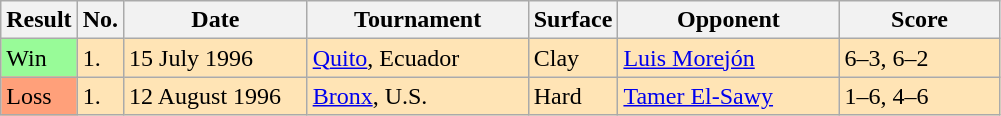<table class="wikitable">
<tr>
<th style="width:40px">Result</th>
<th style="width:20px" class="unsortable">No.</th>
<th style="width:115px">Date</th>
<th style="width:140px">Tournament</th>
<th style="width:50px">Surface</th>
<th style="width:140px">Opponent</th>
<th style="width:100px" class="unsortable">Score</th>
</tr>
<tr style="background:moccasin;">
<td style="background:#98fb98;">Win</td>
<td>1.</td>
<td>15 July 1996</td>
<td><a href='#'>Quito</a>, Ecuador</td>
<td>Clay</td>
<td> <a href='#'>Luis Morejón</a></td>
<td>6–3, 6–2</td>
</tr>
<tr style="background:moccasin;">
<td style="background:#ffa07a;">Loss</td>
<td>1.</td>
<td>12 August 1996</td>
<td><a href='#'>Bronx</a>, U.S.</td>
<td>Hard</td>
<td> <a href='#'>Tamer El-Sawy</a></td>
<td>1–6, 4–6</td>
</tr>
</table>
